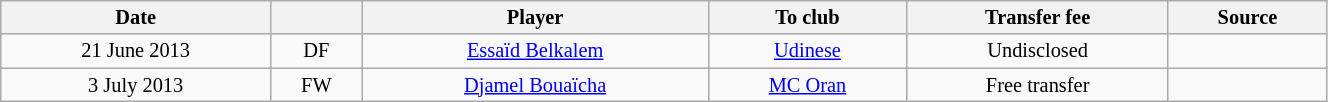<table class="wikitable sortable" style="width:70%; text-align:center; font-size:85%; text-align:centre;">
<tr>
<th>Date</th>
<th></th>
<th>Player</th>
<th>To club</th>
<th>Transfer fee</th>
<th>Source</th>
</tr>
<tr>
<td>21 June 2013</td>
<td>DF</td>
<td> <a href='#'>Essaïd Belkalem</a></td>
<td> <a href='#'>Udinese</a></td>
<td>Undisclosed</td>
<td></td>
</tr>
<tr>
<td>3 July 2013</td>
<td>FW</td>
<td> <a href='#'>Djamel Bouaïcha</a></td>
<td><a href='#'>MC Oran</a></td>
<td>Free transfer</td>
<td></td>
</tr>
</table>
